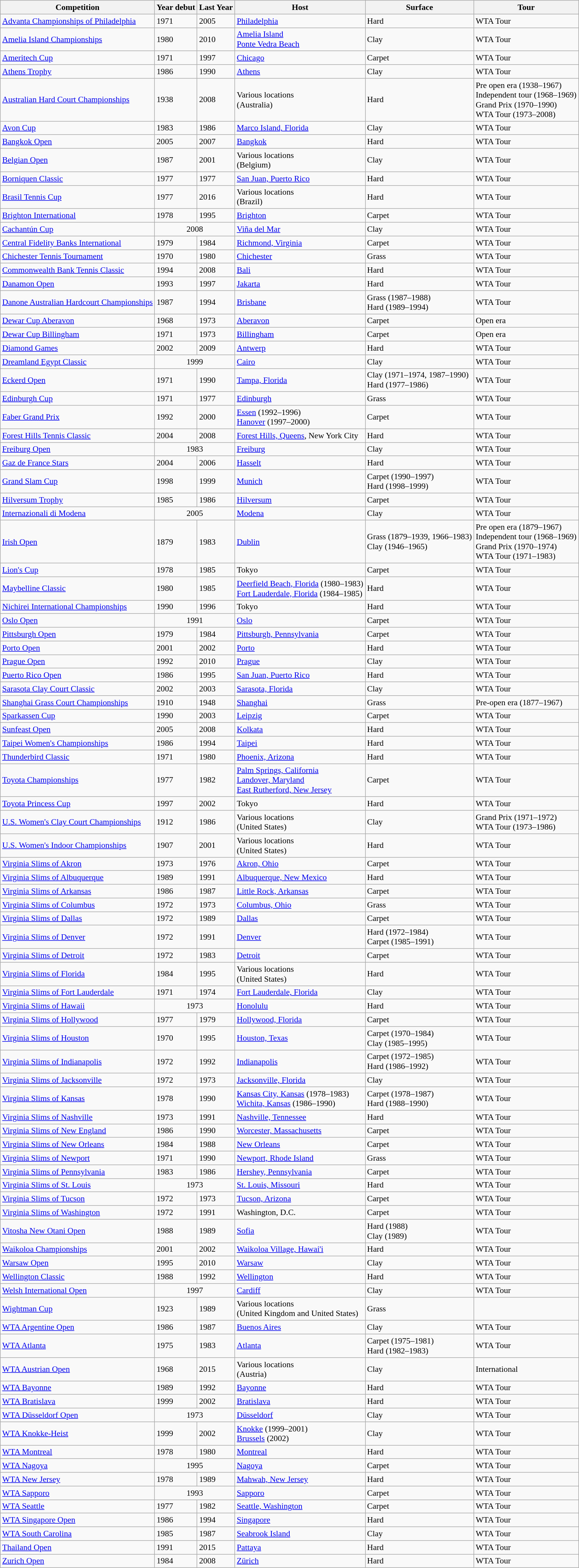<table class=wikitable style="font-size:90%">
<tr>
<th>Competition</th>
<th>Year debut</th>
<th>Last Year</th>
<th>Host</th>
<th>Surface</th>
<th>Tour</th>
</tr>
<tr>
<td><a href='#'>Advanta Championships of Philadelphia</a></td>
<td>1971</td>
<td>2005</td>
<td><a href='#'>Philadelphia</a></td>
<td>Hard</td>
<td>WTA Tour</td>
</tr>
<tr>
<td><a href='#'>Amelia Island Championships</a></td>
<td>1980</td>
<td>2010</td>
<td><a href='#'>Amelia Island</a><br><a href='#'>Ponte Vedra Beach</a></td>
<td>Clay</td>
<td>WTA Tour</td>
</tr>
<tr>
<td><a href='#'>Ameritech Cup</a></td>
<td>1971</td>
<td>1997</td>
<td><a href='#'>Chicago</a></td>
<td>Carpet</td>
<td>WTA Tour</td>
</tr>
<tr>
<td><a href='#'>Athens Trophy</a></td>
<td>1986</td>
<td>1990</td>
<td><a href='#'>Athens</a></td>
<td>Clay</td>
<td>WTA Tour</td>
</tr>
<tr>
<td><a href='#'>Australian Hard Court Championships</a></td>
<td>1938</td>
<td>2008</td>
<td>Various locations<br>(Australia)</td>
<td>Hard</td>
<td>Pre open era (1938–1967)<br>Independent tour (1968–1969)<br>Grand Prix (1970–1990)<br>WTA Tour (1973–2008)</td>
</tr>
<tr>
<td><a href='#'>Avon Cup</a></td>
<td>1983</td>
<td>1986</td>
<td><a href='#'>Marco Island, Florida</a></td>
<td>Clay</td>
<td>WTA Tour</td>
</tr>
<tr>
<td><a href='#'>Bangkok Open</a></td>
<td>2005</td>
<td>2007</td>
<td><a href='#'>Bangkok</a></td>
<td>Hard</td>
<td>WTA Tour</td>
</tr>
<tr>
<td><a href='#'>Belgian Open</a></td>
<td>1987</td>
<td>2001</td>
<td>Various locations<br>(Belgium)</td>
<td>Clay</td>
<td>WTA Tour</td>
</tr>
<tr>
<td><a href='#'>Borniquen Classic</a></td>
<td>1977</td>
<td>1977</td>
<td><a href='#'>San Juan, Puerto Rico</a></td>
<td>Hard</td>
<td>WTA Tour</td>
</tr>
<tr>
<td><a href='#'>Brasil Tennis Cup</a></td>
<td>1977</td>
<td>2016</td>
<td>Various locations<br>(Brazil)</td>
<td>Hard</td>
<td>WTA Tour</td>
</tr>
<tr>
<td><a href='#'>Brighton International</a></td>
<td>1978</td>
<td>1995</td>
<td><a href='#'>Brighton</a></td>
<td>Carpet</td>
<td>WTA Tour</td>
</tr>
<tr>
<td><a href='#'>Cachantún Cup</a></td>
<td colspan=2 align=center>2008</td>
<td><a href='#'>Viña del Mar</a></td>
<td>Clay</td>
<td>WTA Tour</td>
</tr>
<tr>
<td><a href='#'>Central Fidelity Banks International</a></td>
<td>1979</td>
<td>1984</td>
<td><a href='#'>Richmond, Virginia</a></td>
<td>Carpet</td>
<td>WTA Tour</td>
</tr>
<tr>
<td><a href='#'>Chichester Tennis Tournament</a></td>
<td>1970</td>
<td>1980</td>
<td><a href='#'>Chichester</a></td>
<td>Grass</td>
<td>WTA Tour</td>
</tr>
<tr>
<td><a href='#'>Commonwealth Bank Tennis Classic</a></td>
<td>1994</td>
<td>2008</td>
<td><a href='#'>Bali</a></td>
<td>Hard</td>
<td>WTA Tour</td>
</tr>
<tr>
<td><a href='#'>Danamon Open</a></td>
<td>1993</td>
<td>1997</td>
<td><a href='#'>Jakarta</a></td>
<td>Hard</td>
<td>WTA Tour</td>
</tr>
<tr>
<td><a href='#'>Danone Australian Hardcourt Championships</a></td>
<td>1987</td>
<td>1994</td>
<td><a href='#'>Brisbane</a></td>
<td>Grass (1987–1988)<br>Hard (1989–1994)</td>
<td>WTA Tour</td>
</tr>
<tr>
<td><a href='#'>Dewar Cup Aberavon</a></td>
<td>1968</td>
<td>1973</td>
<td><a href='#'>Aberavon</a></td>
<td>Carpet</td>
<td>Open era</td>
</tr>
<tr>
<td><a href='#'>Dewar Cup Billingham</a></td>
<td>1971</td>
<td>1973</td>
<td><a href='#'>Billingham</a></td>
<td>Carpet</td>
<td>Open era</td>
</tr>
<tr>
<td><a href='#'>Diamond Games</a></td>
<td>2002</td>
<td>2009</td>
<td><a href='#'>Antwerp</a></td>
<td>Hard</td>
<td>WTA Tour</td>
</tr>
<tr>
<td><a href='#'>Dreamland Egypt Classic</a></td>
<td colspan=2 align=center>1999</td>
<td><a href='#'>Cairo</a></td>
<td>Clay</td>
<td>WTA Tour</td>
</tr>
<tr>
<td><a href='#'>Eckerd Open</a></td>
<td>1971</td>
<td>1990</td>
<td><a href='#'>Tampa, Florida</a></td>
<td>Clay (1971–1974, 1987–1990)<br>Hard (1977–1986)</td>
<td>WTA Tour</td>
</tr>
<tr>
<td><a href='#'>Edinburgh Cup</a></td>
<td>1971</td>
<td>1977</td>
<td><a href='#'>Edinburgh</a></td>
<td>Grass</td>
<td>WTA Tour</td>
</tr>
<tr>
<td><a href='#'>Faber Grand Prix</a></td>
<td>1992</td>
<td>2000</td>
<td><a href='#'>Essen</a> (1992–1996)<br><a href='#'>Hanover</a> (1997–2000)</td>
<td>Carpet</td>
<td>WTA Tour</td>
</tr>
<tr>
<td><a href='#'>Forest Hills Tennis Classic</a></td>
<td>2004</td>
<td>2008</td>
<td><a href='#'>Forest Hills, Queens</a>, New York City</td>
<td>Hard</td>
<td>WTA Tour</td>
</tr>
<tr>
<td><a href='#'>Freiburg Open</a></td>
<td colspan=2 align=center>1983</td>
<td><a href='#'>Freiburg</a></td>
<td>Clay</td>
<td>WTA Tour</td>
</tr>
<tr>
<td><a href='#'>Gaz de France Stars</a></td>
<td>2004</td>
<td>2006</td>
<td><a href='#'>Hasselt</a></td>
<td>Hard</td>
<td>WTA Tour</td>
</tr>
<tr>
<td><a href='#'>Grand Slam Cup</a></td>
<td>1998</td>
<td>1999</td>
<td><a href='#'>Munich</a></td>
<td>Carpet (1990–1997)<br>Hard (1998–1999)</td>
<td>WTA Tour</td>
</tr>
<tr>
<td><a href='#'>Hilversum Trophy</a></td>
<td>1985</td>
<td>1986</td>
<td><a href='#'>Hilversum</a></td>
<td>Carpet</td>
<td>WTA Tour</td>
</tr>
<tr>
<td><a href='#'>Internazionali di Modena</a></td>
<td colspan=2 align=center>2005</td>
<td><a href='#'>Modena</a></td>
<td>Clay</td>
<td>WTA Tour</td>
</tr>
<tr>
<td><a href='#'>Irish Open</a></td>
<td>1879</td>
<td>1983</td>
<td><a href='#'>Dublin</a></td>
<td>Grass (1879–1939, 1966–1983)<br>Clay (1946–1965)</td>
<td>Pre open era (1879–1967)<br>Independent tour (1968–1969)<br>Grand Prix (1970–1974)<br>WTA Tour (1971–1983)</td>
</tr>
<tr>
<td><a href='#'>Lion's Cup</a></td>
<td>1978</td>
<td>1985</td>
<td>Tokyo</td>
<td>Carpet</td>
<td>WTA Tour</td>
</tr>
<tr>
<td><a href='#'>Maybelline Classic</a></td>
<td>1980</td>
<td>1985</td>
<td><a href='#'>Deerfield Beach, Florida</a> (1980–1983)<br><a href='#'>Fort Lauderdale, Florida</a> (1984–1985)</td>
<td>Hard</td>
<td>WTA Tour</td>
</tr>
<tr>
<td><a href='#'>Nichirei International Championships</a></td>
<td>1990</td>
<td>1996</td>
<td>Tokyo</td>
<td>Hard</td>
<td>WTA Tour</td>
</tr>
<tr>
<td><a href='#'>Oslo Open</a></td>
<td colspan=2 align=center>1991</td>
<td><a href='#'>Oslo</a></td>
<td>Carpet</td>
<td>WTA Tour</td>
</tr>
<tr>
<td><a href='#'>Pittsburgh Open</a></td>
<td>1979</td>
<td>1984</td>
<td><a href='#'>Pittsburgh, Pennsylvania</a></td>
<td>Carpet</td>
<td>WTA Tour</td>
</tr>
<tr>
<td><a href='#'>Porto Open</a></td>
<td>2001</td>
<td>2002</td>
<td><a href='#'>Porto</a></td>
<td>Hard</td>
<td>WTA Tour</td>
</tr>
<tr>
<td><a href='#'>Prague Open</a></td>
<td>1992</td>
<td>2010</td>
<td><a href='#'>Prague</a></td>
<td>Clay</td>
<td>WTA Tour</td>
</tr>
<tr>
<td><a href='#'>Puerto Rico Open</a></td>
<td>1986</td>
<td>1995</td>
<td><a href='#'>San Juan, Puerto Rico</a></td>
<td>Hard</td>
<td>WTA Tour</td>
</tr>
<tr>
<td><a href='#'>Sarasota Clay Court Classic</a></td>
<td>2002</td>
<td>2003</td>
<td><a href='#'>Sarasota, Florida</a></td>
<td>Clay</td>
<td>WTA Tour</td>
</tr>
<tr>
<td><a href='#'>Shanghai Grass Court Championships</a></td>
<td>1910</td>
<td>1948</td>
<td><a href='#'>Shanghai</a></td>
<td>Grass</td>
<td>Pre-open era (1877–1967)</td>
</tr>
<tr>
<td><a href='#'>Sparkassen Cup</a></td>
<td>1990</td>
<td>2003</td>
<td><a href='#'>Leipzig</a></td>
<td>Carpet</td>
<td>WTA Tour</td>
</tr>
<tr>
<td><a href='#'>Sunfeast Open</a></td>
<td>2005</td>
<td>2008</td>
<td><a href='#'>Kolkata</a></td>
<td>Hard</td>
<td>WTA Tour</td>
</tr>
<tr>
<td><a href='#'>Taipei Women's Championships</a></td>
<td>1986</td>
<td>1994</td>
<td><a href='#'>Taipei</a></td>
<td>Hard</td>
<td>WTA Tour</td>
</tr>
<tr>
<td><a href='#'>Thunderbird Classic</a></td>
<td>1971</td>
<td>1980</td>
<td><a href='#'>Phoenix, Arizona</a></td>
<td>Hard</td>
<td>WTA Tour</td>
</tr>
<tr>
<td><a href='#'>Toyota Championships</a></td>
<td>1977</td>
<td>1982</td>
<td><a href='#'>Palm Springs, California</a><br><a href='#'>Landover, Maryland</a><br><a href='#'>East Rutherford, New Jersey</a></td>
<td>Carpet</td>
<td>WTA Tour</td>
</tr>
<tr>
<td><a href='#'>Toyota Princess Cup</a></td>
<td>1997</td>
<td>2002</td>
<td>Tokyo</td>
<td>Hard</td>
<td>WTA Tour</td>
</tr>
<tr>
<td><a href='#'>U.S. Women's Clay Court Championships</a></td>
<td>1912</td>
<td>1986</td>
<td>Various locations<br>(United States)</td>
<td>Clay</td>
<td>Grand Prix (1971–1972)<br>WTA Tour (1973–1986)</td>
</tr>
<tr>
<td><a href='#'>U.S. Women's Indoor Championships</a></td>
<td>1907</td>
<td>2001</td>
<td>Various locations<br>(United States)</td>
<td>Hard</td>
<td>WTA Tour</td>
</tr>
<tr>
<td><a href='#'>Virginia Slims of Akron</a></td>
<td>1973</td>
<td>1976</td>
<td><a href='#'>Akron, Ohio</a></td>
<td>Carpet</td>
<td>WTA Tour</td>
</tr>
<tr>
<td><a href='#'>Virginia Slims of Albuquerque</a></td>
<td>1989</td>
<td>1991</td>
<td><a href='#'>Albuquerque, New Mexico</a></td>
<td>Hard</td>
<td>WTA Tour</td>
</tr>
<tr>
<td><a href='#'>Virginia Slims of Arkansas</a></td>
<td>1986</td>
<td>1987</td>
<td><a href='#'>Little Rock, Arkansas</a></td>
<td>Carpet</td>
<td>WTA Tour</td>
</tr>
<tr>
<td><a href='#'>Virginia Slims of Columbus</a></td>
<td>1972</td>
<td>1973</td>
<td><a href='#'>Columbus, Ohio</a></td>
<td>Grass</td>
<td>WTA Tour</td>
</tr>
<tr>
<td><a href='#'>Virginia Slims of Dallas</a></td>
<td>1972</td>
<td>1989</td>
<td><a href='#'>Dallas</a></td>
<td>Carpet</td>
<td>WTA Tour</td>
</tr>
<tr>
<td><a href='#'>Virginia Slims of Denver</a></td>
<td>1972</td>
<td>1991</td>
<td><a href='#'>Denver</a></td>
<td>Hard (1972–1984)<br>Carpet (1985–1991)</td>
<td>WTA Tour</td>
</tr>
<tr>
<td><a href='#'>Virginia Slims of Detroit</a></td>
<td>1972</td>
<td>1983</td>
<td><a href='#'>Detroit</a></td>
<td>Carpet</td>
<td>WTA Tour</td>
</tr>
<tr>
<td><a href='#'>Virginia Slims of Florida</a></td>
<td>1984</td>
<td>1995</td>
<td>Various locations<br>(United States)</td>
<td>Hard</td>
<td>WTA Tour</td>
</tr>
<tr>
<td><a href='#'>Virginia Slims of Fort Lauderdale</a></td>
<td>1971</td>
<td>1974</td>
<td><a href='#'>Fort Lauderdale, Florida</a></td>
<td>Clay</td>
<td>WTA Tour</td>
</tr>
<tr>
<td><a href='#'>Virginia Slims of Hawaii</a></td>
<td colspan=2 align=center>1973</td>
<td><a href='#'>Honolulu</a></td>
<td>Hard</td>
<td>WTA Tour</td>
</tr>
<tr>
<td><a href='#'>Virginia Slims of Hollywood</a></td>
<td>1977</td>
<td>1979</td>
<td><a href='#'>Hollywood, Florida</a></td>
<td>Carpet</td>
<td>WTA Tour</td>
</tr>
<tr>
<td><a href='#'>Virginia Slims of Houston</a></td>
<td>1970</td>
<td>1995</td>
<td><a href='#'>Houston, Texas</a></td>
<td>Carpet (1970–1984)<br>Clay (1985–1995)</td>
<td>WTA Tour</td>
</tr>
<tr>
<td><a href='#'>Virginia Slims of Indianapolis</a></td>
<td>1972</td>
<td>1992</td>
<td><a href='#'>Indianapolis</a></td>
<td>Carpet (1972–1985)<br>Hard (1986–1992)</td>
<td>WTA Tour</td>
</tr>
<tr>
<td><a href='#'>Virginia Slims of Jacksonville</a></td>
<td>1972</td>
<td>1973</td>
<td><a href='#'>Jacksonville, Florida</a></td>
<td>Clay</td>
<td>WTA Tour</td>
</tr>
<tr>
<td><a href='#'>Virginia Slims of Kansas</a></td>
<td>1978</td>
<td>1990</td>
<td><a href='#'>Kansas City, Kansas</a> (1978–1983)<br><a href='#'>Wichita, Kansas</a> (1986–1990)</td>
<td>Carpet (1978–1987)<br>Hard (1988–1990)</td>
<td>WTA Tour</td>
</tr>
<tr>
<td><a href='#'>Virginia Slims of Nashville</a></td>
<td>1973</td>
<td>1991</td>
<td><a href='#'>Nashville, Tennessee</a></td>
<td>Hard</td>
<td>WTA Tour</td>
</tr>
<tr>
<td><a href='#'>Virginia Slims of New England</a></td>
<td>1986</td>
<td>1990</td>
<td><a href='#'>Worcester, Massachusetts</a></td>
<td>Carpet</td>
<td>WTA Tour</td>
</tr>
<tr>
<td><a href='#'>Virginia Slims of New Orleans</a></td>
<td>1984</td>
<td>1988</td>
<td><a href='#'>New Orleans</a></td>
<td>Carpet</td>
<td>WTA Tour</td>
</tr>
<tr>
<td><a href='#'>Virginia Slims of Newport</a></td>
<td>1971</td>
<td>1990</td>
<td><a href='#'>Newport, Rhode Island</a></td>
<td>Grass</td>
<td>WTA Tour</td>
</tr>
<tr>
<td><a href='#'>Virginia Slims of Pennsylvania</a></td>
<td>1983</td>
<td>1986</td>
<td><a href='#'>Hershey, Pennsylvania</a></td>
<td>Carpet</td>
<td>WTA Tour</td>
</tr>
<tr>
<td><a href='#'>Virginia Slims of St. Louis</a></td>
<td colspan=2 align=center>1973</td>
<td><a href='#'>St. Louis, Missouri</a></td>
<td>Hard</td>
<td>WTA Tour</td>
</tr>
<tr>
<td><a href='#'>Virginia Slims of Tucson</a></td>
<td>1972</td>
<td>1973</td>
<td><a href='#'>Tucson, Arizona</a></td>
<td>Carpet</td>
<td>WTA Tour</td>
</tr>
<tr>
<td><a href='#'>Virginia Slims of Washington</a></td>
<td>1972</td>
<td>1991</td>
<td>Washington, D.C.</td>
<td>Carpet</td>
<td>WTA Tour</td>
</tr>
<tr>
<td><a href='#'>Vitosha New Otani Open</a></td>
<td>1988</td>
<td>1989</td>
<td><a href='#'>Sofia</a></td>
<td>Hard (1988)<br>Clay (1989)</td>
<td>WTA Tour</td>
</tr>
<tr>
<td><a href='#'>Waikoloa Championships</a></td>
<td>2001</td>
<td>2002</td>
<td><a href='#'>Waikoloa Village, Hawai'i</a></td>
<td>Hard</td>
<td>WTA Tour</td>
</tr>
<tr>
<td><a href='#'>Warsaw Open</a></td>
<td>1995</td>
<td>2010</td>
<td><a href='#'>Warsaw</a></td>
<td>Clay</td>
<td>WTA Tour</td>
</tr>
<tr>
<td><a href='#'>Wellington Classic</a></td>
<td>1988</td>
<td>1992</td>
<td><a href='#'>Wellington</a></td>
<td>Hard</td>
<td>WTA Tour</td>
</tr>
<tr>
<td><a href='#'>Welsh International Open</a></td>
<td colspan=2 align=center>1997</td>
<td><a href='#'>Cardiff</a></td>
<td>Clay</td>
<td>WTA Tour</td>
</tr>
<tr>
<td><a href='#'>Wightman Cup</a></td>
<td>1923</td>
<td>1989</td>
<td>Various locations<br>(United Kingdom and United States)</td>
<td>Grass</td>
<td></td>
</tr>
<tr>
<td><a href='#'>WTA Argentine Open</a></td>
<td>1986</td>
<td>1987</td>
<td><a href='#'>Buenos Aires</a></td>
<td>Clay</td>
<td>WTA Tour</td>
</tr>
<tr>
<td><a href='#'>WTA Atlanta</a></td>
<td>1975</td>
<td>1983</td>
<td><a href='#'>Atlanta</a></td>
<td>Carpet (1975–1981)<br>Hard (1982–1983)</td>
<td>WTA Tour</td>
</tr>
<tr>
<td><a href='#'>WTA Austrian Open</a></td>
<td>1968</td>
<td>2015</td>
<td>Various locations<br>(Austria)</td>
<td>Clay</td>
<td>International</td>
</tr>
<tr>
<td><a href='#'>WTA Bayonne</a></td>
<td>1989</td>
<td>1992</td>
<td><a href='#'>Bayonne</a></td>
<td>Hard</td>
<td>WTA Tour</td>
</tr>
<tr>
<td><a href='#'>WTA Bratislava</a></td>
<td>1999</td>
<td>2002</td>
<td><a href='#'>Bratislava</a></td>
<td>Hard</td>
<td>WTA Tour</td>
</tr>
<tr>
<td><a href='#'>WTA Düsseldorf Open</a></td>
<td colspan=2 align=center>1973</td>
<td><a href='#'>Düsseldorf</a></td>
<td>Clay</td>
<td>WTA Tour</td>
</tr>
<tr>
<td><a href='#'>WTA Knokke-Heist</a></td>
<td>1999</td>
<td>2002</td>
<td><a href='#'>Knokke</a> (1999–2001)<br><a href='#'>Brussels</a> (2002)</td>
<td>Clay</td>
<td>WTA Tour</td>
</tr>
<tr>
<td><a href='#'>WTA Montreal</a></td>
<td>1978</td>
<td>1980</td>
<td><a href='#'>Montreal</a></td>
<td>Hard</td>
<td>WTA Tour</td>
</tr>
<tr>
<td><a href='#'>WTA Nagoya</a></td>
<td colspan=2 align=center>1995</td>
<td><a href='#'>Nagoya</a></td>
<td>Carpet</td>
<td>WTA Tour</td>
</tr>
<tr>
<td><a href='#'>WTA New Jersey</a></td>
<td>1978</td>
<td>1989</td>
<td><a href='#'>Mahwah, New Jersey</a></td>
<td>Hard</td>
<td>WTA Tour</td>
</tr>
<tr>
<td><a href='#'>WTA Sapporo</a></td>
<td colspan=2 align=center>1993</td>
<td><a href='#'>Sapporo</a></td>
<td>Carpet</td>
<td>WTA Tour</td>
</tr>
<tr>
<td><a href='#'>WTA Seattle</a></td>
<td>1977</td>
<td>1982</td>
<td><a href='#'>Seattle, Washington</a></td>
<td>Carpet</td>
<td>WTA Tour</td>
</tr>
<tr>
<td><a href='#'>WTA Singapore Open</a></td>
<td>1986</td>
<td>1994</td>
<td><a href='#'>Singapore</a></td>
<td>Hard</td>
<td>WTA Tour</td>
</tr>
<tr>
<td><a href='#'>WTA South Carolina</a></td>
<td>1985</td>
<td>1987</td>
<td><a href='#'>Seabrook Island</a></td>
<td>Clay</td>
<td>WTA Tour</td>
</tr>
<tr>
<td><a href='#'>Thailand Open</a></td>
<td>1991</td>
<td>2015</td>
<td><a href='#'>Pattaya</a></td>
<td>Hard</td>
<td>WTA Tour</td>
</tr>
<tr>
<td><a href='#'>Zurich Open</a></td>
<td>1984</td>
<td>2008</td>
<td><a href='#'>Zürich</a></td>
<td>Hard</td>
<td>WTA Tour</td>
</tr>
</table>
